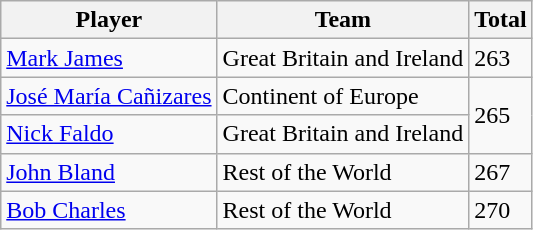<table class="wikitable" style="text-align:left">
<tr>
<th>Player</th>
<th>Team</th>
<th>Total</th>
</tr>
<tr>
<td> <a href='#'>Mark James</a></td>
<td>Great Britain and Ireland</td>
<td>263</td>
</tr>
<tr>
<td> <a href='#'>José María Cañizares</a></td>
<td>Continent of Europe</td>
<td rowspan=2>265</td>
</tr>
<tr>
<td> <a href='#'>Nick Faldo</a></td>
<td>Great Britain and Ireland</td>
</tr>
<tr>
<td> <a href='#'>John Bland</a></td>
<td>Rest of the World</td>
<td>267</td>
</tr>
<tr>
<td> <a href='#'>Bob Charles</a></td>
<td>Rest of the World</td>
<td>270</td>
</tr>
</table>
